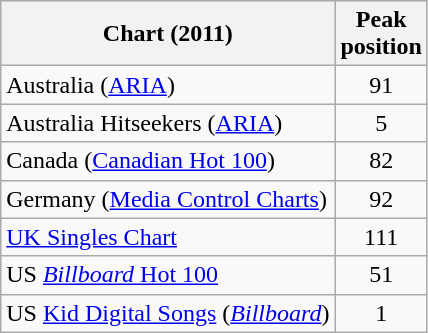<table class="wikitable sortable">
<tr>
<th scope="col">Chart (2011)</th>
<th scope="col">Peak<br>position</th>
</tr>
<tr>
<td>Australia (<a href='#'>ARIA</a>)</td>
<td style="text-align:center;">91</td>
</tr>
<tr>
<td>Australia Hitseekers (<a href='#'>ARIA</a>)</td>
<td style="text-align:center;">5</td>
</tr>
<tr>
<td>Canada (<a href='#'>Canadian Hot 100</a>)</td>
<td style="text-align:center;">82</td>
</tr>
<tr>
<td>Germany (<a href='#'>Media Control Charts</a>)</td>
<td style="text-align:center;">92</td>
</tr>
<tr>
<td><a href='#'>UK Singles Chart</a></td>
<td style="text-align:center;">111</td>
</tr>
<tr>
<td>US <a href='#'><em>Billboard</em> Hot 100</a></td>
<td style="text-align:center;">51</td>
</tr>
<tr>
<td>US <a href='#'>Kid Digital Songs</a> (<em><a href='#'>Billboard</a></em>)</td>
<td style="text-align:center;">1</td>
</tr>
</table>
